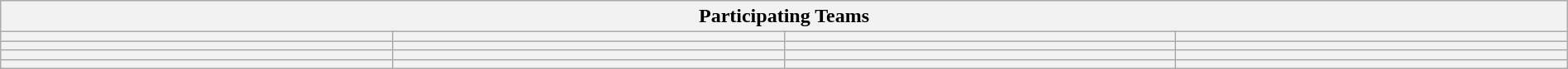<table class="wikitable" style="width:100%;">
<tr>
<th colspan=4><strong>Participating Teams</strong></th>
</tr>
<tr>
<th style="width:25%;"></th>
<th style="width:25%;"></th>
<th style="width:25%;"></th>
<th style="width:25%;"></th>
</tr>
<tr>
<th></th>
<th></th>
<th></th>
<th></th>
</tr>
<tr>
<th></th>
<th></th>
<th></th>
<th></th>
</tr>
<tr>
<th></th>
<th></th>
<th></th>
<th></th>
</tr>
</table>
